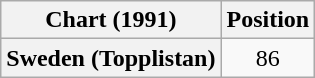<table class="wikitable plainrowheaders" style="text-align:center">
<tr>
<th>Chart (1991)</th>
<th>Position</th>
</tr>
<tr>
<th scope="row">Sweden (Topplistan)</th>
<td>86</td>
</tr>
</table>
